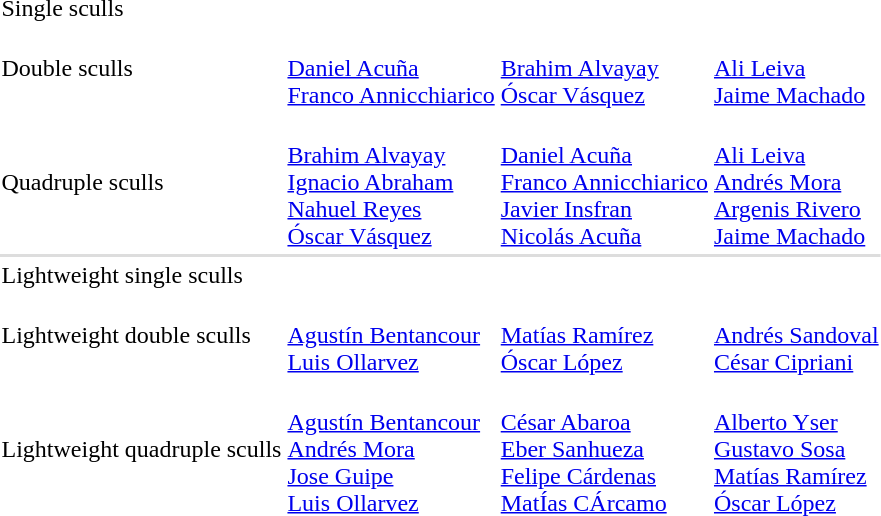<table>
<tr>
<td>Single sculls</td>
<td></td>
<td></td>
<td></td>
</tr>
<tr>
<td>Double sculls</td>
<td><br><a href='#'>Daniel Acuña</a><br><a href='#'>Franco Annicchiarico</a></td>
<td><br><a href='#'>Brahim Alvayay</a><br><a href='#'>Óscar Vásquez</a></td>
<td><br><a href='#'>Ali Leiva</a><br><a href='#'>Jaime Machado</a></td>
</tr>
<tr>
<td>Quadruple sculls</td>
<td><br><a href='#'>Brahim Alvayay</a><br><a href='#'>Ignacio Abraham</a><br><a href='#'>Nahuel Reyes</a><br><a href='#'>Óscar Vásquez</a></td>
<td><br><a href='#'>Daniel Acuña</a><br><a href='#'>Franco Annicchiarico</a><br><a href='#'>Javier Insfran</a><br><a href='#'>Nicolás Acuña</a></td>
<td><br><a href='#'>Ali Leiva</a><br><a href='#'>Andrés Mora</a><br><a href='#'>Argenis Rivero</a><br><a href='#'>Jaime Machado</a></td>
</tr>
<tr bgcolor=#DDDDDD>
<td colspan=7></td>
</tr>
<tr>
<td>Lightweight single sculls</td>
<td></td>
<td></td>
<td></td>
</tr>
<tr>
<td>Lightweight double sculls</td>
<td><br><a href='#'>Agustín Bentancour</a><br><a href='#'>Luis Ollarvez</a></td>
<td><br><a href='#'>Matías Ramírez</a><br><a href='#'>Óscar López</a></td>
<td><br><a href='#'>Andrés Sandoval</a><br><a href='#'>César Cipriani</a></td>
</tr>
<tr>
<td>Lightweight quadruple sculls</td>
<td><br><a href='#'>Agustín Bentancour</a><br><a href='#'>Andrés Mora</a><br><a href='#'>Jose Guipe</a><br><a href='#'>Luis Ollarvez</a></td>
<td><br><a href='#'>César Abaroa</a><br><a href='#'>Eber Sanhueza</a><br><a href='#'>Felipe Cárdenas</a><br><a href='#'>MatÍas CÁrcamo</a></td>
<td><br><a href='#'>Alberto Yser</a><br><a href='#'>Gustavo Sosa</a><br><a href='#'>Matías Ramírez</a><br><a href='#'>Óscar López</a></td>
</tr>
</table>
